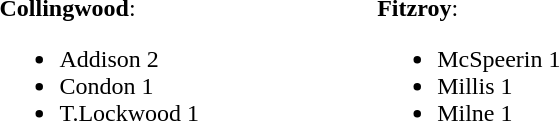<table width="40%">
<tr>
<td valign="top" width="30%"><br><strong>Collingwood</strong>:<ul><li>Addison 2</li><li>Condon 1</li><li>T.Lockwood 1</li></ul></td>
<td valign="top" width="30%"><br><strong>Fitzroy</strong>:<ul><li>McSpeerin 1</li><li>Millis 1</li><li>Milne 1</li></ul></td>
</tr>
</table>
